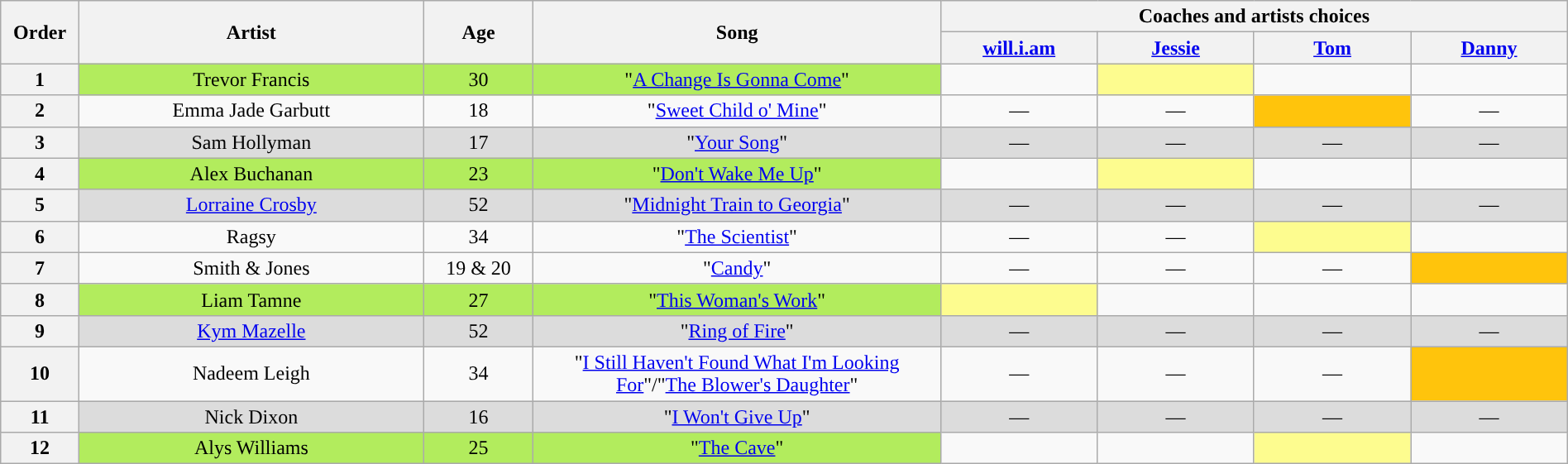<table class="wikitable" style="text-align:center; width:100%;">
<tr>
<th scope="col" rowspan="2" style="width:05%;">Order</th>
<th scope="col" rowspan="2" style="width:22%;">Artist</th>
<th scope="col" rowspan="2" style="width:07%;">Age</th>
<th scope="col" rowspan="2" style="width:26%;">Song</th>
<th colspan="4" style="width:40%;">Coaches and artists choices</th>
</tr>
<tr>
<th style="width:10%;"><a href='#'>will.i.am</a></th>
<th style="width:10%;"><a href='#'>Jessie</a></th>
<th style="width:10%;"><a href='#'>Tom</a></th>
<th style="width:10%;"><a href='#'>Danny</a></th>
</tr>
<tr>
<th scope="col">1</th>
<td style="background-color:#B2EC5D;">Trevor Francis</td>
<td style="background-color:#B2EC5D;">30</td>
<td style="background-color:#B2EC5D;">"<a href='#'>A Change Is Gonna Come</a>"</td>
<td><strong></strong></td>
<td style="background:#fdfc8f; text-align:center;"><strong></strong></td>
<td><strong></strong></td>
<td><strong></strong></td>
</tr>
<tr>
<th scope="col">2</th>
<td>Emma Jade Garbutt</td>
<td>18</td>
<td>"<a href='#'>Sweet Child o' Mine</a>"</td>
<td>—</td>
<td>—</td>
<td style="background:#FFC40C; text-align:center;"><strong></strong></td>
<td>—</td>
</tr>
<tr style="background:#DCDCDC">
<th scope="col">3</th>
<td>Sam Hollyman</td>
<td>17</td>
<td style="background:#DCDCDC; text-align:center;">"<a href='#'>Your Song</a>"</td>
<td>—</td>
<td>—</td>
<td>—</td>
<td>—</td>
</tr>
<tr>
<th scope="col">4</th>
<td style="background-color:#B2EC5D;">Alex Buchanan</td>
<td style="background-color:#B2EC5D;">23</td>
<td style="background-color:#B2EC5D;">"<a href='#'>Don't Wake Me Up</a>"</td>
<td><strong></strong></td>
<td style="background:#fdfc8f; text-align:center;"><strong></strong></td>
<td><strong></strong></td>
<td><strong></strong></td>
</tr>
<tr style="background:#DCDCDC">
<th scope="col">5</th>
<td><a href='#'>Lorraine Crosby</a></td>
<td>52</td>
<td style="background:#DCDCDC; text-align:center;">"<a href='#'>Midnight Train to Georgia</a>"</td>
<td>—</td>
<td>—</td>
<td>—</td>
<td>—</td>
</tr>
<tr>
<th scope="col">6</th>
<td>Ragsy</td>
<td>34</td>
<td>"<a href='#'>The Scientist</a>"</td>
<td>—</td>
<td>—</td>
<td style="background:#fdfc8f; text-align:center;"><strong></strong></td>
<td><strong></strong></td>
</tr>
<tr>
<th scope="col">7</th>
<td>Smith & Jones</td>
<td>19 & 20</td>
<td>"<a href='#'>Candy</a>"</td>
<td>—</td>
<td>—</td>
<td>—</td>
<td style="background:#FFC40C; text-align:center;"><strong></strong></td>
</tr>
<tr>
<th scope="col">8</th>
<td style="background-color:#B2EC5D;">Liam Tamne</td>
<td style="background-color:#B2EC5D;">27</td>
<td style="background-color:#B2EC5D;">"<a href='#'>This Woman's Work</a>"</td>
<td style="background:#fdfc8f; text-align:center;"><strong></strong></td>
<td><strong></strong></td>
<td><strong></strong></td>
<td><strong></strong></td>
</tr>
<tr style="background:#DCDCDC">
<th scope="col">9</th>
<td><a href='#'>Kym Mazelle</a></td>
<td>52</td>
<td style="background:#DCDCDC; text-align:center;">"<a href='#'>Ring of Fire</a>"</td>
<td>—</td>
<td>—</td>
<td>—</td>
<td>—</td>
</tr>
<tr>
<th scope="col">10</th>
<td>Nadeem Leigh</td>
<td>34</td>
<td>"<a href='#'>I Still Haven't Found What I'm Looking For</a>"/"<a href='#'>The Blower's Daughter</a>"</td>
<td>—</td>
<td>—</td>
<td>—</td>
<td style="background:#FFC40C; text-align:center;"><strong></strong></td>
</tr>
<tr style="background:#DCDCDC">
<th scope="col">11</th>
<td>Nick Dixon</td>
<td>16</td>
<td style="background:#DCDCDC; text-align:center;">"<a href='#'>I Won't Give Up</a>"</td>
<td>—</td>
<td>—</td>
<td>—</td>
<td>—</td>
</tr>
<tr>
<th scope="col">12</th>
<td style="background-color:#B2EC5D;">Alys Williams</td>
<td style="background-color:#B2EC5D;">25</td>
<td style="background-color:#B2EC5D;">"<a href='#'>The Cave</a>"</td>
<td><strong></strong></td>
<td><strong></strong></td>
<td style="background:#fdfc8f; text-align:center;"><strong></strong></td>
<td><strong></strong></td>
</tr>
</table>
